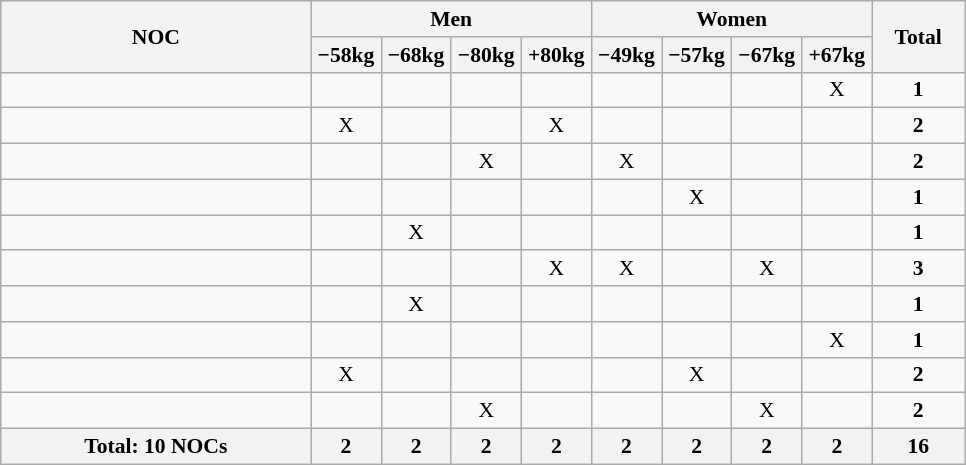<table class="wikitable" style="text-align:center; font-size:90%">
<tr>
<th rowspan="2" width=200 align="left">NOC</th>
<th colspan="4">Men</th>
<th colspan="4">Women</th>
<th width=55 rowspan="2">Total</th>
</tr>
<tr>
<th width=40>−58kg</th>
<th width=40>−68kg</th>
<th width=40>−80kg</th>
<th width=40>+80kg</th>
<th width=40>−49kg</th>
<th width=40>−57kg</th>
<th width=40>−67kg</th>
<th width=40>+67kg</th>
</tr>
<tr>
<td align="left"></td>
<td></td>
<td></td>
<td></td>
<td></td>
<td></td>
<td></td>
<td></td>
<td>X</td>
<td><strong>1</strong></td>
</tr>
<tr>
<td align="left"></td>
<td>X</td>
<td></td>
<td></td>
<td>X</td>
<td></td>
<td></td>
<td></td>
<td></td>
<td><strong>2</strong></td>
</tr>
<tr>
<td align="left"></td>
<td></td>
<td></td>
<td>X</td>
<td></td>
<td>X</td>
<td></td>
<td></td>
<td></td>
<td><strong>2</strong></td>
</tr>
<tr>
<td align="left"></td>
<td></td>
<td></td>
<td></td>
<td></td>
<td></td>
<td>X</td>
<td></td>
<td></td>
<td><strong>1</strong></td>
</tr>
<tr>
<td align="left"></td>
<td></td>
<td>X</td>
<td></td>
<td></td>
<td></td>
<td></td>
<td></td>
<td></td>
<td><strong>1</strong></td>
</tr>
<tr>
<td align="left"></td>
<td></td>
<td></td>
<td></td>
<td>X</td>
<td>X</td>
<td></td>
<td>X</td>
<td></td>
<td><strong>3</strong></td>
</tr>
<tr>
<td align="left"></td>
<td></td>
<td>X</td>
<td></td>
<td></td>
<td></td>
<td></td>
<td></td>
<td></td>
<td><strong>1</strong></td>
</tr>
<tr>
<td align="left"></td>
<td></td>
<td></td>
<td></td>
<td></td>
<td></td>
<td></td>
<td></td>
<td>X</td>
<td><strong>1</strong></td>
</tr>
<tr>
<td align="left"></td>
<td>X</td>
<td></td>
<td></td>
<td></td>
<td></td>
<td>X</td>
<td></td>
<td></td>
<td><strong>2</strong></td>
</tr>
<tr>
<td align="left"></td>
<td></td>
<td></td>
<td>X</td>
<td></td>
<td></td>
<td></td>
<td>X</td>
<td></td>
<td><strong>2</strong></td>
</tr>
<tr>
<th>Total: 10 NOCs</th>
<th>2</th>
<th>2</th>
<th>2</th>
<th>2</th>
<th>2</th>
<th>2</th>
<th>2</th>
<th>2</th>
<th>16</th>
</tr>
</table>
